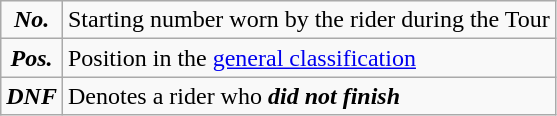<table class="wikitable">
<tr>
<td align=center><strong><em>No.</em></strong></td>
<td>Starting number worn by the rider during the Tour</td>
</tr>
<tr>
<td align=center><strong><em>Pos.</em></strong></td>
<td>Position in the <a href='#'>general classification</a></td>
</tr>
<tr>
<td align=center><strong><em>DNF</em></strong></td>
<td>Denotes a rider who <strong><em>did not finish</em></strong></td>
</tr>
</table>
